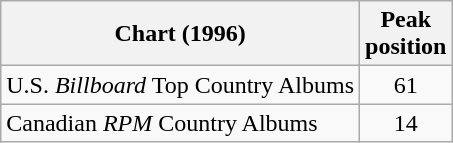<table class="wikitable">
<tr>
<th>Chart (1996)</th>
<th>Peak<br>position</th>
</tr>
<tr>
<td>U.S. <em>Billboard</em> Top Country Albums</td>
<td align="center">61</td>
</tr>
<tr>
<td>Canadian <em>RPM</em> Country Albums</td>
<td align="center">14</td>
</tr>
</table>
